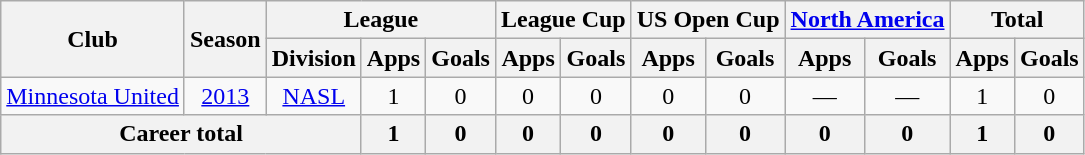<table class="wikitable" style="text-align: center;">
<tr>
<th rowspan="2">Club</th>
<th rowspan="2">Season</th>
<th colspan="3">League</th>
<th colspan="2">League Cup</th>
<th colspan="2">US Open Cup</th>
<th colspan="2"><a href='#'>North America</a></th>
<th colspan="2">Total</th>
</tr>
<tr>
<th>Division</th>
<th>Apps</th>
<th>Goals</th>
<th>Apps</th>
<th>Goals</th>
<th>Apps</th>
<th>Goals</th>
<th>Apps</th>
<th>Goals</th>
<th>Apps</th>
<th>Goals</th>
</tr>
<tr>
<td rowspan="1"><a href='#'>Minnesota United</a></td>
<td><a href='#'>2013</a></td>
<td><a href='#'>NASL</a></td>
<td>1</td>
<td>0</td>
<td>0</td>
<td>0</td>
<td>0</td>
<td>0</td>
<td>—</td>
<td>—</td>
<td>1</td>
<td>0</td>
</tr>
<tr>
<th colspan="3">Career total</th>
<th>1</th>
<th>0</th>
<th>0</th>
<th>0</th>
<th>0</th>
<th>0</th>
<th>0</th>
<th>0</th>
<th>1</th>
<th>0</th>
</tr>
</table>
